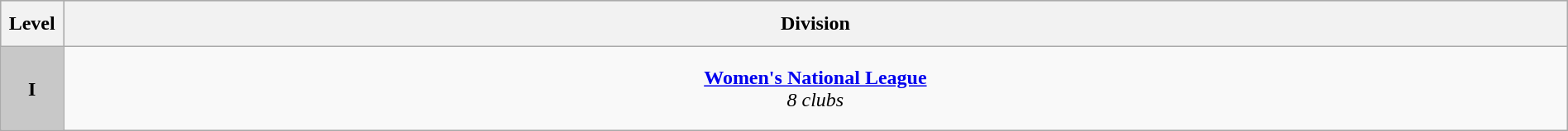<table class="wikitable" style="text-align:center; width:100%;">
<tr style="background:#c8c8c8">
<th style="height:30px; width:4%;">Level</th>
<th style="width:96%;">Division</th>
</tr>
<tr>
<td style="background:#c8c8c8; width:4%; height:60px;"><strong>I</strong></td>
<td style="width:96%;"><strong><a href='#'>Women's National League</a></strong><br><em>8 clubs</em></td>
</tr>
</table>
